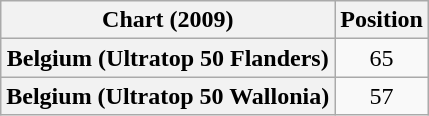<table class="wikitable sortable plainrowheaders" style="text-align:center">
<tr>
<th>Chart (2009)</th>
<th>Position</th>
</tr>
<tr>
<th scope="row">Belgium (Ultratop 50 Flanders)</th>
<td>65</td>
</tr>
<tr>
<th scope="row">Belgium (Ultratop 50 Wallonia)</th>
<td>57</td>
</tr>
</table>
